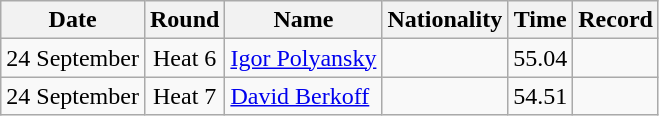<table class="wikitable" style="text-align:center">
<tr>
<th>Date</th>
<th>Round</th>
<th>Name</th>
<th>Nationality</th>
<th>Time</th>
<th>Record</th>
</tr>
<tr>
<td>24 September</td>
<td>Heat 6</td>
<td align="left"><a href='#'>Igor Polyansky</a></td>
<td align="left"></td>
<td>55.04</td>
<td></td>
</tr>
<tr>
<td>24 September</td>
<td>Heat 7</td>
<td align="left"><a href='#'>David Berkoff</a></td>
<td align="left"></td>
<td>54.51</td>
<td></td>
</tr>
</table>
